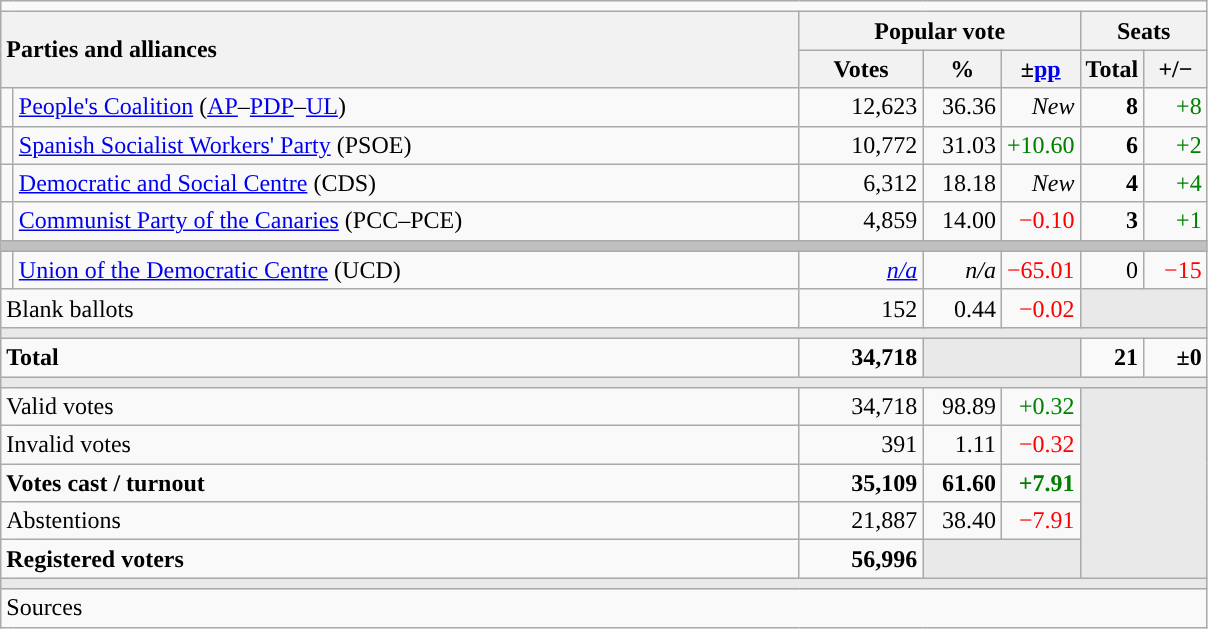<table class="wikitable" style="text-align:right;">
<tr>
<td colspan="7"></td>
</tr>
<tr>
<th style="text-align:left;" rowspan="2" colspan="2" width="525">Parties and alliances</th>
<th colspan="3">Popular vote</th>
<th colspan="2">Seats</th>
</tr>
<tr>
<th width="75">Votes</th>
<th width="45">%</th>
<th width="45">±<a href='#'>pp</a></th>
<th width="35">Total</th>
<th width="35">+/−</th>
</tr>
<tr>
<td width="1" style="color:inherit;background:"></td>
<td align="left"><a href='#'>People's Coalition</a> (<a href='#'>AP</a>–<a href='#'>PDP</a>–<a href='#'>UL</a>)</td>
<td>12,623</td>
<td>36.36</td>
<td><em>New</em></td>
<td><strong>8</strong></td>
<td style="color:green;">+8</td>
</tr>
<tr>
<td style="color:inherit;background:"></td>
<td align="left"><a href='#'>Spanish Socialist Workers' Party</a> (PSOE)</td>
<td>10,772</td>
<td>31.03</td>
<td style="color:green;">+10.60</td>
<td><strong>6</strong></td>
<td style="color:green;">+2</td>
</tr>
<tr>
<td style="color:inherit;background:"></td>
<td align="left"><a href='#'>Democratic and Social Centre</a> (CDS)</td>
<td>6,312</td>
<td>18.18</td>
<td><em>New</em></td>
<td><strong>4</strong></td>
<td style="color:green;">+4</td>
</tr>
<tr>
<td style="color:inherit;background:"></td>
<td align="left"><a href='#'>Communist Party of the Canaries</a> (PCC–PCE)</td>
<td>4,859</td>
<td>14.00</td>
<td style="color:red;">−0.10</td>
<td><strong>3</strong></td>
<td style="color:green;">+1</td>
</tr>
<tr>
<td colspan="7" bgcolor="#C0C0C0"></td>
</tr>
<tr>
<td style="color:inherit;background:"></td>
<td align="left"><a href='#'>Union of the Democratic Centre</a> (UCD)</td>
<td><em><a href='#'>n/a</a></em></td>
<td><em>n/a</em></td>
<td style="color:red;">−65.01</td>
<td>0</td>
<td style="color:red;">−15</td>
</tr>
<tr>
<td align="left" colspan="2">Blank ballots</td>
<td>152</td>
<td>0.44</td>
<td style="color:red;">−0.02</td>
<td bgcolor="#E9E9E9" colspan="2"></td>
</tr>
<tr>
<td colspan="7" bgcolor="#E9E9E9"></td>
</tr>
<tr style="font-weight:bold;">
<td align="left" colspan="2">Total</td>
<td>34,718</td>
<td bgcolor="#E9E9E9" colspan="2"></td>
<td>21</td>
<td>±0</td>
</tr>
<tr>
<td colspan="7" bgcolor="#E9E9E9"></td>
</tr>
<tr>
<td align="left" colspan="2">Valid votes</td>
<td>34,718</td>
<td>98.89</td>
<td style="color:green;">+0.32</td>
<td bgcolor="#E9E9E9" colspan="2" rowspan="5"></td>
</tr>
<tr>
<td align="left" colspan="2">Invalid votes</td>
<td>391</td>
<td>1.11</td>
<td style="color:red;">−0.32</td>
</tr>
<tr style="font-weight:bold;">
<td align="left" colspan="2">Votes cast / turnout</td>
<td>35,109</td>
<td>61.60</td>
<td style="color:green;">+7.91</td>
</tr>
<tr>
<td align="left" colspan="2">Abstentions</td>
<td>21,887</td>
<td>38.40</td>
<td style="color:red;">−7.91</td>
</tr>
<tr style="font-weight:bold;">
<td align="left" colspan="2">Registered voters</td>
<td>56,996</td>
<td bgcolor="#E9E9E9" colspan="2"></td>
</tr>
<tr>
<td colspan="7" bgcolor="#E9E9E9"></td>
</tr>
<tr>
<td align="left" colspan="7">Sources</td>
</tr>
</table>
